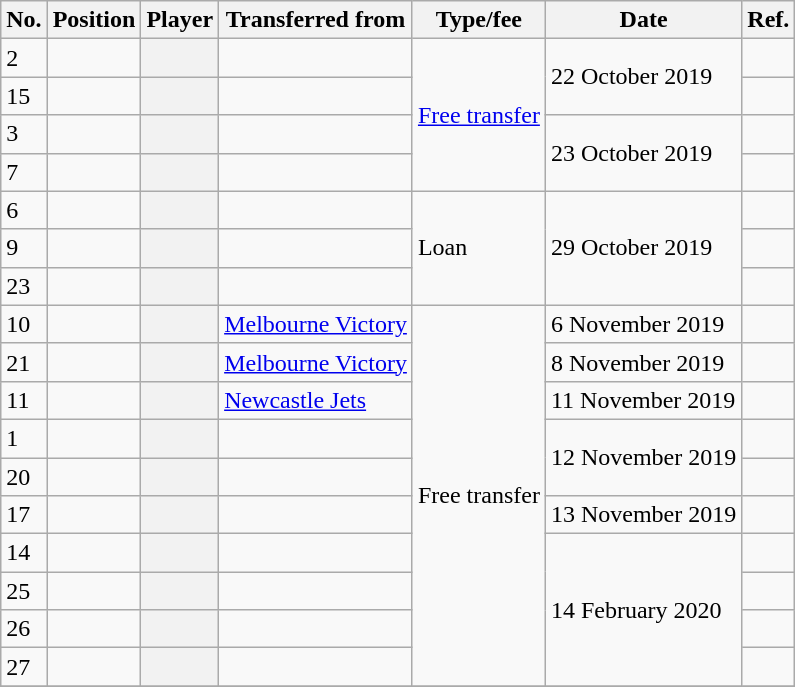<table class="wikitable plainrowheaders sortable" style="text-align:center; text-align:left">
<tr>
<th scope="col">No.</th>
<th scope="col">Position</th>
<th scope="col">Player</th>
<th scope="col">Transferred from</th>
<th scope="col">Type/fee</th>
<th scope="col">Date</th>
<th class="unsortable" scope="col">Ref.</th>
</tr>
<tr>
<td>2</td>
<td></td>
<th scope="row"></th>
<td></td>
<td rowspan="4"><a href='#'>Free transfer</a></td>
<td rowspan="2">22 October 2019</td>
<td></td>
</tr>
<tr>
<td>15</td>
<td></td>
<th scope="row"></th>
<td></td>
<td></td>
</tr>
<tr>
<td>3</td>
<td></td>
<th scope="row"></th>
<td></td>
<td rowspan="2">23 October 2019</td>
<td></td>
</tr>
<tr>
<td>7</td>
<td></td>
<th scope="row"></th>
<td></td>
<td></td>
</tr>
<tr>
<td>6</td>
<td></td>
<th scope="row"></th>
<td></td>
<td rowspan="3">Loan</td>
<td rowspan="3">29 October 2019</td>
<td></td>
</tr>
<tr>
<td>9</td>
<td></td>
<th scope="row"></th>
<td></td>
<td></td>
</tr>
<tr>
<td>23</td>
<td></td>
<th scope="row"></th>
<td></td>
<td></td>
</tr>
<tr>
<td>10</td>
<td></td>
<th scope="row"></th>
<td><a href='#'>Melbourne Victory</a></td>
<td rowspan="10">Free transfer</td>
<td>6 November 2019</td>
<td></td>
</tr>
<tr>
<td>21</td>
<td></td>
<th scope="row"></th>
<td><a href='#'>Melbourne Victory</a></td>
<td>8 November 2019</td>
<td></td>
</tr>
<tr>
<td>11</td>
<td></td>
<th scope="row"></th>
<td><a href='#'>Newcastle Jets</a></td>
<td>11 November 2019</td>
<td></td>
</tr>
<tr>
<td>1</td>
<td></td>
<th scope="row"></th>
<td></td>
<td rowspan="2">12 November 2019</td>
<td></td>
</tr>
<tr>
<td>20</td>
<td></td>
<th scope="row"></th>
<td></td>
<td></td>
</tr>
<tr>
<td>17</td>
<td></td>
<th scope="row"></th>
<td></td>
<td>13 November 2019</td>
<td></td>
</tr>
<tr>
<td>14</td>
<td></td>
<th scope="row"></th>
<td></td>
<td rowspan="4">14 February 2020</td>
<td></td>
</tr>
<tr>
<td>25</td>
<td></td>
<th scope="row"></th>
<td></td>
<td></td>
</tr>
<tr>
<td>26</td>
<td></td>
<th scope="row"></th>
<td></td>
<td></td>
</tr>
<tr>
<td>27</td>
<td></td>
<th scope="row"></th>
<td></td>
<td></td>
</tr>
<tr>
</tr>
</table>
